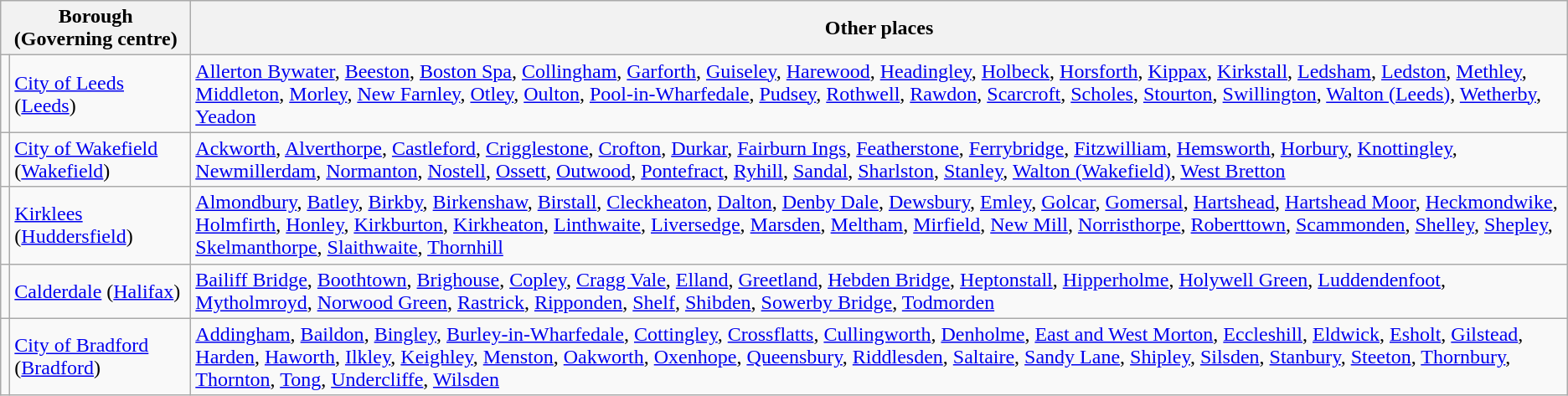<table class="wikitable">
<tr>
<th colspan=2>Borough<br>(Governing centre)</th>
<th>Other places</th>
</tr>
<tr>
<td></td>
<td><a href='#'>City of Leeds</a> (<a href='#'>Leeds</a>)</td>
<td><a href='#'>Allerton Bywater</a>, <a href='#'>Beeston</a>, <a href='#'>Boston Spa</a>, <a href='#'>Collingham</a>, <a href='#'>Garforth</a>, <a href='#'>Guiseley</a>, <a href='#'>Harewood</a>, <a href='#'>Headingley</a>, <a href='#'>Holbeck</a>, <a href='#'>Horsforth</a>, <a href='#'>Kippax</a>, <a href='#'>Kirkstall</a>, <a href='#'>Ledsham</a>, <a href='#'>Ledston</a>, <a href='#'>Methley</a>, <a href='#'>Middleton</a>, <a href='#'>Morley</a>, <a href='#'>New Farnley</a>, <a href='#'>Otley</a>, <a href='#'>Oulton</a>, <a href='#'>Pool-in-Wharfedale</a>, <a href='#'>Pudsey</a>, <a href='#'>Rothwell</a>, <a href='#'>Rawdon</a>, <a href='#'>Scarcroft</a>, <a href='#'>Scholes</a>, <a href='#'>Stourton</a>, <a href='#'>Swillington</a>, <a href='#'>Walton (Leeds)</a>, <a href='#'>Wetherby</a>, <a href='#'>Yeadon</a></td>
</tr>
<tr>
<td></td>
<td><a href='#'>City of Wakefield</a> (<a href='#'>Wakefield</a>)</td>
<td><a href='#'>Ackworth</a>, <a href='#'>Alverthorpe</a>, <a href='#'>Castleford</a>, <a href='#'>Crigglestone</a>, <a href='#'>Crofton</a>, <a href='#'>Durkar</a>, <a href='#'>Fairburn Ings</a>, <a href='#'>Featherstone</a>, <a href='#'>Ferrybridge</a>, <a href='#'>Fitzwilliam</a>, <a href='#'>Hemsworth</a>, <a href='#'>Horbury</a>, <a href='#'>Knottingley</a>, <a href='#'>Newmillerdam</a>, <a href='#'>Normanton</a>, <a href='#'>Nostell</a>, <a href='#'>Ossett</a>, <a href='#'>Outwood</a>, <a href='#'>Pontefract</a>, <a href='#'>Ryhill</a>, <a href='#'>Sandal</a>, <a href='#'>Sharlston</a>, <a href='#'>Stanley</a>, <a href='#'>Walton (Wakefield)</a>, <a href='#'>West Bretton</a></td>
</tr>
<tr>
<td></td>
<td><a href='#'>Kirklees</a> (<a href='#'>Huddersfield</a>)</td>
<td><a href='#'>Almondbury</a>, <a href='#'>Batley</a>, <a href='#'>Birkby</a>, <a href='#'>Birkenshaw</a>, <a href='#'>Birstall</a>, <a href='#'>Cleckheaton</a>, <a href='#'>Dalton</a>, <a href='#'>Denby Dale</a>, <a href='#'>Dewsbury</a>, <a href='#'>Emley</a>, <a href='#'>Golcar</a>, <a href='#'>Gomersal</a>, <a href='#'>Hartshead</a>, <a href='#'>Hartshead Moor</a>, <a href='#'>Heckmondwike</a>, <a href='#'>Holmfirth</a>, <a href='#'>Honley</a>, <a href='#'>Kirkburton</a>, <a href='#'>Kirkheaton</a>, <a href='#'>Linthwaite</a>, <a href='#'>Liversedge</a>, <a href='#'>Marsden</a>, <a href='#'>Meltham</a>, <a href='#'>Mirfield</a>, <a href='#'>New Mill</a>, <a href='#'>Norristhorpe</a>, <a href='#'>Roberttown</a>, <a href='#'>Scammonden</a>, <a href='#'>Shelley</a>, <a href='#'>Shepley</a>, <a href='#'>Skelmanthorpe</a>, <a href='#'>Slaithwaite</a>, <a href='#'>Thornhill</a></td>
</tr>
<tr>
<td></td>
<td><a href='#'>Calderdale</a> (<a href='#'>Halifax</a>)</td>
<td><a href='#'>Bailiff Bridge</a>, <a href='#'>Boothtown</a>, <a href='#'>Brighouse</a>, <a href='#'>Copley</a>, <a href='#'>Cragg Vale</a>, <a href='#'>Elland</a>, <a href='#'>Greetland</a>, <a href='#'>Hebden Bridge</a>, <a href='#'>Heptonstall</a>, <a href='#'>Hipperholme</a>, <a href='#'>Holywell Green</a>, <a href='#'>Luddendenfoot</a>, <a href='#'>Mytholmroyd</a>, <a href='#'>Norwood Green</a>, <a href='#'>Rastrick</a>, <a href='#'>Ripponden</a>, <a href='#'>Shelf</a>, <a href='#'>Shibden</a>, <a href='#'>Sowerby Bridge</a>, <a href='#'>Todmorden</a></td>
</tr>
<tr>
<td></td>
<td><a href='#'>City of Bradford</a> (<a href='#'>Bradford</a>)</td>
<td><a href='#'>Addingham</a>, <a href='#'>Baildon</a>, <a href='#'>Bingley</a>, <a href='#'>Burley-in-Wharfedale</a>, <a href='#'>Cottingley</a>, <a href='#'>Crossflatts</a>, <a href='#'>Cullingworth</a>, <a href='#'>Denholme</a>, <a href='#'>East and West Morton</a>, <a href='#'>Eccleshill</a>, <a href='#'>Eldwick</a>, <a href='#'>Esholt</a>, <a href='#'>Gilstead</a>, <a href='#'>Harden</a>, <a href='#'>Haworth</a>, <a href='#'>Ilkley</a>, <a href='#'>Keighley</a>, <a href='#'>Menston</a>, <a href='#'>Oakworth</a>, <a href='#'>Oxenhope</a>, <a href='#'>Queensbury</a>, <a href='#'>Riddlesden</a>, <a href='#'>Saltaire</a>, <a href='#'>Sandy Lane</a>, <a href='#'>Shipley</a>, <a href='#'>Silsden</a>, <a href='#'>Stanbury</a>, <a href='#'>Steeton</a>, <a href='#'>Thornbury</a>, <a href='#'>Thornton</a>, <a href='#'>Tong</a>, <a href='#'>Undercliffe</a>, <a href='#'>Wilsden</a></td>
</tr>
</table>
